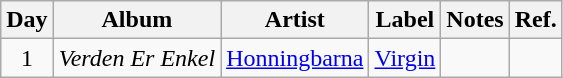<table class="wikitable">
<tr>
<th>Day</th>
<th>Album</th>
<th>Artist</th>
<th>Label</th>
<th>Notes</th>
<th>Ref.</th>
</tr>
<tr>
<td rowspan="1" style="text-align:center;">1</td>
<td><em>Verden Er Enkel</em></td>
<td><a href='#'>Honningbarna</a></td>
<td><a href='#'>Virgin</a></td>
<td></td>
<td style="text-align:center;"></td>
</tr>
</table>
